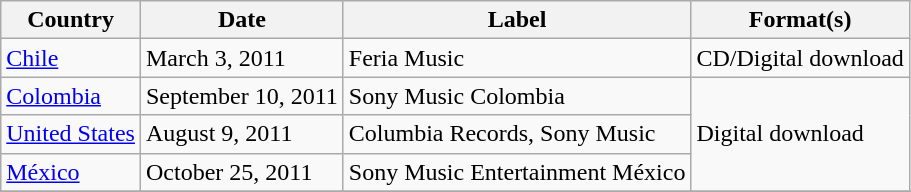<table class="wikitable">
<tr>
<th>Country</th>
<th>Date</th>
<th>Label</th>
<th>Format(s)</th>
</tr>
<tr>
<td><a href='#'>Chile</a></td>
<td rowspan="1">March 3, 2011</td>
<td rowspan="1">Feria Music</td>
<td rowspan="1">CD/Digital download</td>
</tr>
<tr>
<td><a href='#'>Colombia</a></td>
<td rowspan="1">September 10, 2011</td>
<td rowspan="1">Sony Music Colombia</td>
<td rowspan="3">Digital download</td>
</tr>
<tr>
<td><a href='#'>United States</a></td>
<td rowspan="1">August 9, 2011</td>
<td rowspan="1">Columbia Records, Sony Music</td>
</tr>
<tr>
<td><a href='#'>México</a></td>
<td rowspan="1">October 25, 2011</td>
<td rowspan="1">Sony Music Entertainment México</td>
</tr>
<tr>
</tr>
</table>
